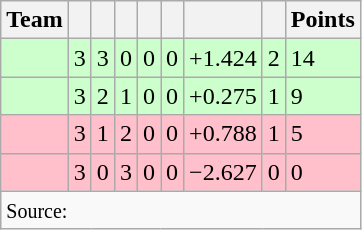<table class="wikitable">
<tr>
<th>Team</th>
<th></th>
<th></th>
<th></th>
<th></th>
<th></th>
<th></th>
<th></th>
<th>Points</th>
</tr>
<tr bgcolor="ccffcc">
<td align="left"></td>
<td>3</td>
<td>3</td>
<td>0</td>
<td>0</td>
<td>0</td>
<td>+1.424</td>
<td>2</td>
<td>14</td>
</tr>
<tr bgcolor="ccffcc">
<td align="left"></td>
<td>3</td>
<td>2</td>
<td>1</td>
<td>0</td>
<td>0</td>
<td>+0.275</td>
<td>1</td>
<td>9</td>
</tr>
<tr bgcolor="pink">
<td align="left"></td>
<td>3</td>
<td>1</td>
<td>2</td>
<td>0</td>
<td>0</td>
<td>+0.788</td>
<td>1</td>
<td>5</td>
</tr>
<tr bgcolor="pink">
<td align="left"></td>
<td>3</td>
<td>0</td>
<td>3</td>
<td>0</td>
<td>0</td>
<td>−2.627</td>
<td>0</td>
<td>0</td>
</tr>
<tr>
<td colspan="9"><small>Source:</small></td>
</tr>
</table>
